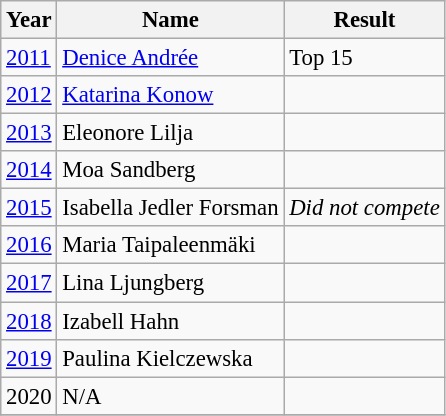<table class="wikitable" style="font-size:95%;">
<tr>
<th>Year</th>
<th>Name</th>
<th>Result</th>
</tr>
<tr>
<td><a href='#'>2011</a></td>
<td><a href='#'>Denice Andrée</a></td>
<td>Top 15</td>
</tr>
<tr>
<td><a href='#'>2012</a></td>
<td><a href='#'>Katarina Konow</a></td>
<td></td>
</tr>
<tr>
<td><a href='#'>2013</a></td>
<td>Eleonore Lilja</td>
<td></td>
</tr>
<tr>
<td><a href='#'>2014</a></td>
<td>Moa Sandberg</td>
<td></td>
</tr>
<tr>
<td><a href='#'>2015</a></td>
<td>Isabella Jedler Forsman</td>
<td><em>Did not compete</em></td>
</tr>
<tr>
<td><a href='#'>2016</a></td>
<td>Maria Taipaleenmäki</td>
<td></td>
</tr>
<tr>
<td><a href='#'>2017</a></td>
<td>Lina Ljungberg</td>
<td></td>
</tr>
<tr>
<td><a href='#'>2018</a></td>
<td>Izabell Hahn</td>
<td></td>
</tr>
<tr>
<td><a href='#'>2019</a></td>
<td>Paulina Kielczewska</td>
<td></td>
</tr>
<tr>
<td>2020</td>
<td>N/A</td>
<td></td>
</tr>
<tr>
</tr>
</table>
